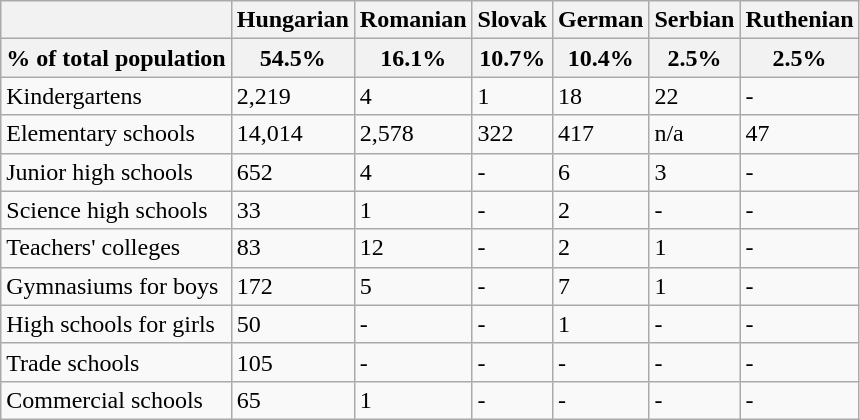<table class="wikitable">
<tr>
<th></th>
<th>Hungarian</th>
<th>Romanian</th>
<th>Slovak</th>
<th>German</th>
<th>Serbian</th>
<th>Ruthenian</th>
</tr>
<tr>
<th>% of total population</th>
<th>54.5%</th>
<th>16.1%</th>
<th>10.7%</th>
<th>10.4%</th>
<th>2.5%</th>
<th>2.5%</th>
</tr>
<tr>
<td>Kindergartens</td>
<td>2,219</td>
<td>4</td>
<td>1</td>
<td>18</td>
<td>22</td>
<td>-</td>
</tr>
<tr>
<td>Elementary schools</td>
<td>14,014</td>
<td>2,578</td>
<td>322</td>
<td>417</td>
<td>n/a</td>
<td>47</td>
</tr>
<tr>
<td>Junior high schools</td>
<td>652</td>
<td>4</td>
<td>-</td>
<td>6</td>
<td>3</td>
<td>-</td>
</tr>
<tr>
<td>Science high schools</td>
<td>33</td>
<td>1</td>
<td>-</td>
<td>2</td>
<td>-</td>
<td>-</td>
</tr>
<tr>
<td>Teachers' colleges</td>
<td>83</td>
<td>12</td>
<td>-</td>
<td>2</td>
<td>1</td>
<td>-</td>
</tr>
<tr>
<td>Gymnasiums for boys</td>
<td>172</td>
<td>5</td>
<td>-</td>
<td>7</td>
<td>1</td>
<td>-</td>
</tr>
<tr>
<td>High schools for girls</td>
<td>50</td>
<td>-</td>
<td>-</td>
<td>1</td>
<td>-</td>
<td>-</td>
</tr>
<tr>
<td>Trade schools</td>
<td>105</td>
<td>-</td>
<td>-</td>
<td>-</td>
<td>-</td>
<td>-</td>
</tr>
<tr>
<td>Commercial schools</td>
<td>65</td>
<td>1</td>
<td>-</td>
<td>-</td>
<td>-</td>
<td>-</td>
</tr>
</table>
